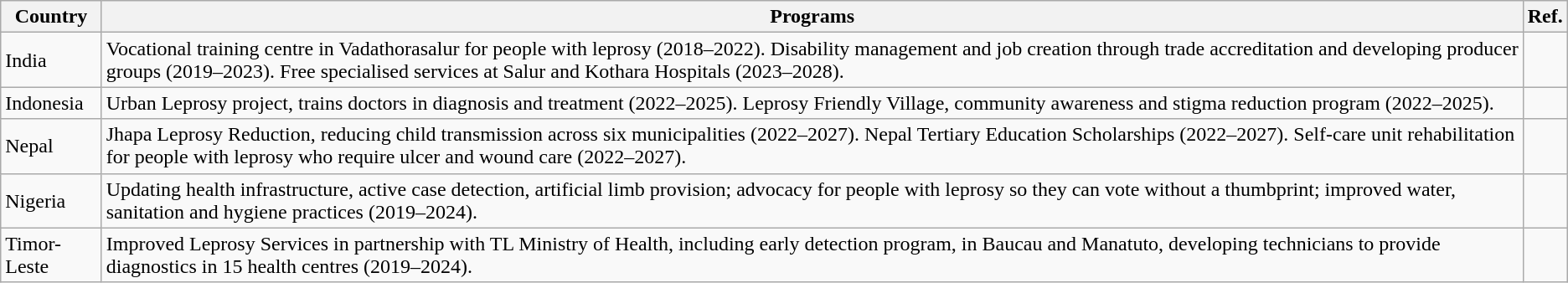<table class="wikitable">
<tr>
<th>Country</th>
<th>Programs</th>
<th>Ref.</th>
</tr>
<tr>
<td>India</td>
<td>Vocational training centre in Vadathorasalur for people with leprosy (2018–2022). Disability management and job creation through trade accreditation and developing producer groups (2019–2023). Free specialised services at Salur and Kothara Hospitals (2023–2028).</td>
<td></td>
</tr>
<tr>
<td>Indonesia</td>
<td>Urban Leprosy project, trains doctors in diagnosis and treatment (2022–2025). Leprosy Friendly Village, community awareness and stigma reduction program (2022–2025).</td>
<td></td>
</tr>
<tr>
<td>Nepal</td>
<td>Jhapa Leprosy Reduction, reducing child transmission across six municipalities (2022–2027). Nepal Tertiary Education Scholarships (2022–2027). Self-care unit rehabilitation for people with leprosy who require ulcer and wound care (2022–2027).</td>
<td></td>
</tr>
<tr>
<td>Nigeria</td>
<td>Updating health infrastructure, active case detection, artificial limb provision; advocacy for people with leprosy so they can vote without a thumbprint; improved water, sanitation and hygiene practices (2019–2024).</td>
<td></td>
</tr>
<tr>
<td>Timor-Leste</td>
<td>Improved Leprosy Services in partnership with TL Ministry of Health, including early detection program, in Baucau and Manatuto, developing technicians to provide diagnostics in 15 health centres (2019–2024).</td>
<td></td>
</tr>
</table>
